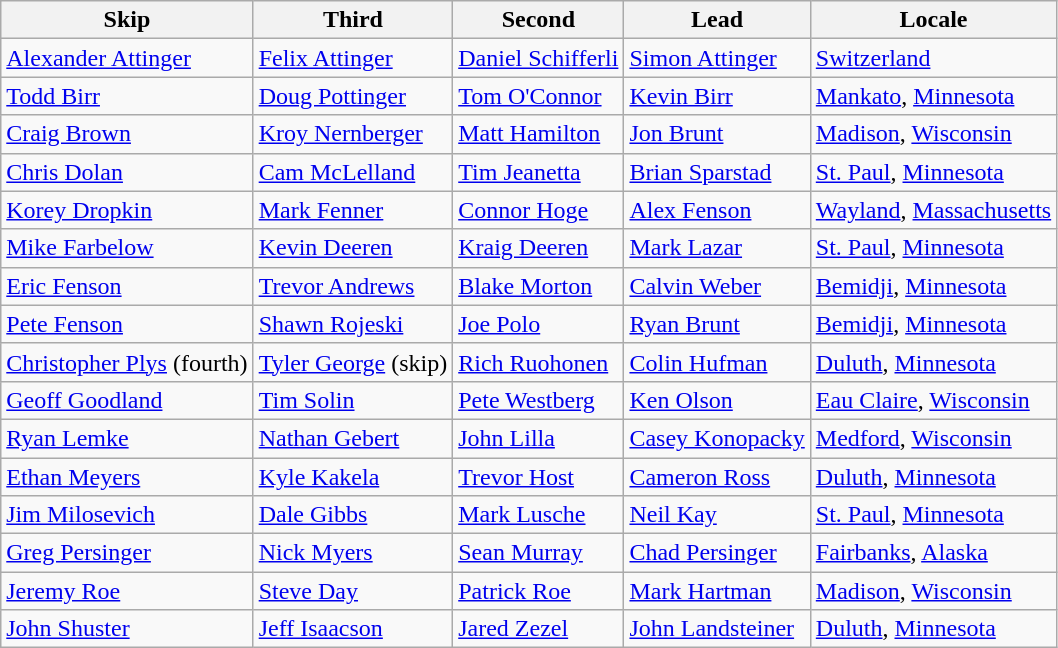<table class=wikitable>
<tr>
<th>Skip</th>
<th>Third</th>
<th>Second</th>
<th>Lead</th>
<th>Locale</th>
</tr>
<tr>
<td><a href='#'>Alexander Attinger</a></td>
<td><a href='#'>Felix Attinger</a></td>
<td><a href='#'>Daniel Schifferli</a></td>
<td><a href='#'>Simon Attinger</a></td>
<td> <a href='#'>Switzerland</a></td>
</tr>
<tr>
<td><a href='#'>Todd Birr</a></td>
<td><a href='#'>Doug Pottinger</a></td>
<td><a href='#'>Tom O'Connor</a></td>
<td><a href='#'>Kevin Birr</a></td>
<td> <a href='#'>Mankato</a>, <a href='#'>Minnesota</a></td>
</tr>
<tr>
<td><a href='#'>Craig Brown</a></td>
<td><a href='#'>Kroy Nernberger</a></td>
<td><a href='#'>Matt Hamilton</a></td>
<td><a href='#'>Jon Brunt</a></td>
<td> <a href='#'>Madison</a>, <a href='#'>Wisconsin</a></td>
</tr>
<tr>
<td><a href='#'>Chris Dolan</a></td>
<td><a href='#'>Cam McLelland</a></td>
<td><a href='#'>Tim Jeanetta</a></td>
<td><a href='#'>Brian Sparstad</a></td>
<td> <a href='#'>St. Paul</a>, <a href='#'>Minnesota</a></td>
</tr>
<tr>
<td><a href='#'>Korey Dropkin</a></td>
<td><a href='#'>Mark Fenner</a></td>
<td><a href='#'>Connor Hoge</a></td>
<td><a href='#'>Alex Fenson</a></td>
<td> <a href='#'>Wayland</a>, <a href='#'>Massachusetts</a></td>
</tr>
<tr>
<td><a href='#'>Mike Farbelow</a></td>
<td><a href='#'>Kevin Deeren</a></td>
<td><a href='#'>Kraig Deeren</a></td>
<td><a href='#'>Mark Lazar</a></td>
<td> <a href='#'>St. Paul</a>, <a href='#'>Minnesota</a></td>
</tr>
<tr>
<td><a href='#'>Eric Fenson</a></td>
<td><a href='#'>Trevor Andrews</a></td>
<td><a href='#'>Blake Morton</a></td>
<td><a href='#'>Calvin Weber</a></td>
<td> <a href='#'>Bemidji</a>, <a href='#'>Minnesota</a></td>
</tr>
<tr>
<td><a href='#'>Pete Fenson</a></td>
<td><a href='#'>Shawn Rojeski</a></td>
<td><a href='#'>Joe Polo</a></td>
<td><a href='#'>Ryan Brunt</a></td>
<td> <a href='#'>Bemidji</a>, <a href='#'>Minnesota</a></td>
</tr>
<tr>
<td><a href='#'>Christopher Plys</a> (fourth)</td>
<td><a href='#'>Tyler George</a> (skip)</td>
<td><a href='#'>Rich Ruohonen</a></td>
<td><a href='#'>Colin Hufman</a></td>
<td> <a href='#'>Duluth</a>, <a href='#'>Minnesota</a></td>
</tr>
<tr>
<td><a href='#'>Geoff Goodland</a></td>
<td><a href='#'>Tim Solin</a></td>
<td><a href='#'>Pete Westberg</a></td>
<td><a href='#'>Ken Olson</a></td>
<td> <a href='#'>Eau Claire</a>, <a href='#'>Wisconsin</a></td>
</tr>
<tr>
<td><a href='#'>Ryan Lemke</a></td>
<td><a href='#'>Nathan Gebert</a></td>
<td><a href='#'>John Lilla</a></td>
<td><a href='#'>Casey Konopacky</a></td>
<td> <a href='#'>Medford</a>, <a href='#'>Wisconsin</a></td>
</tr>
<tr>
<td><a href='#'>Ethan Meyers</a></td>
<td><a href='#'>Kyle Kakela</a></td>
<td><a href='#'>Trevor Host</a></td>
<td><a href='#'>Cameron Ross</a></td>
<td> <a href='#'>Duluth</a>, <a href='#'>Minnesota</a></td>
</tr>
<tr>
<td><a href='#'>Jim Milosevich</a></td>
<td><a href='#'>Dale Gibbs</a></td>
<td><a href='#'>Mark Lusche</a></td>
<td><a href='#'>Neil Kay</a></td>
<td> <a href='#'>St. Paul</a>, <a href='#'>Minnesota</a></td>
</tr>
<tr>
<td><a href='#'>Greg Persinger</a></td>
<td><a href='#'>Nick Myers</a></td>
<td><a href='#'>Sean Murray</a></td>
<td><a href='#'>Chad Persinger</a></td>
<td> <a href='#'>Fairbanks</a>, <a href='#'>Alaska</a></td>
</tr>
<tr>
<td><a href='#'>Jeremy Roe</a></td>
<td><a href='#'>Steve Day</a></td>
<td><a href='#'>Patrick Roe</a></td>
<td><a href='#'>Mark Hartman</a></td>
<td> <a href='#'>Madison</a>, <a href='#'>Wisconsin</a></td>
</tr>
<tr>
<td><a href='#'>John Shuster</a></td>
<td><a href='#'>Jeff Isaacson</a></td>
<td><a href='#'>Jared Zezel</a></td>
<td><a href='#'>John Landsteiner</a></td>
<td> <a href='#'>Duluth</a>, <a href='#'>Minnesota</a></td>
</tr>
</table>
